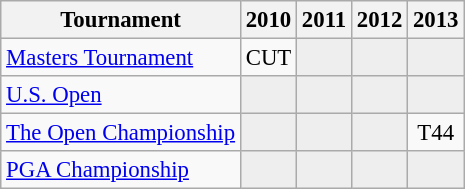<table class="wikitable" style="font-size:95%;text-align:center;">
<tr>
<th>Tournament</th>
<th>2010</th>
<th>2011</th>
<th>2012</th>
<th>2013</th>
</tr>
<tr>
<td align=left><a href='#'>Masters Tournament</a></td>
<td>CUT</td>
<td style="background:#eeeeee;"></td>
<td style="background:#eeeeee;"></td>
<td style="background:#eeeeee;"></td>
</tr>
<tr>
<td align=left><a href='#'>U.S. Open</a></td>
<td style="background:#eeeeee;"></td>
<td style="background:#eeeeee;"></td>
<td style="background:#eeeeee;"></td>
<td style="background:#eeeeee;"></td>
</tr>
<tr>
<td align=left><a href='#'>The Open Championship</a></td>
<td style="background:#eeeeee;"></td>
<td style="background:#eeeeee;"></td>
<td style="background:#eeeeee;"></td>
<td>T44</td>
</tr>
<tr>
<td align=left><a href='#'>PGA Championship</a></td>
<td style="background:#eeeeee;"></td>
<td style="background:#eeeeee;"></td>
<td style="background:#eeeeee;"></td>
<td style="background:#eeeeee;"></td>
</tr>
</table>
